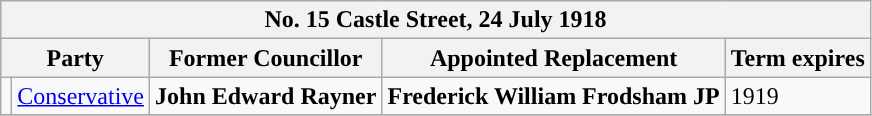<table class="wikitable">
<tr>
<th colspan="5"><strong>No. 15 Castle Street, 24 July 1918</strong></th>
</tr>
<tr>
<th colspan="2">Party</th>
<th>Former Councillor</th>
<th>Appointed Replacement</th>
<th>Term expires</th>
</tr>
<tr>
<td style="background-color:"></td>
<td><a href='#'>Conservative</a></td>
<td><strong>John Edward Rayner</strong></td>
<td><strong>Frederick William Frodsham JP</strong></td>
<td>1919</td>
</tr>
<tr>
</tr>
</table>
